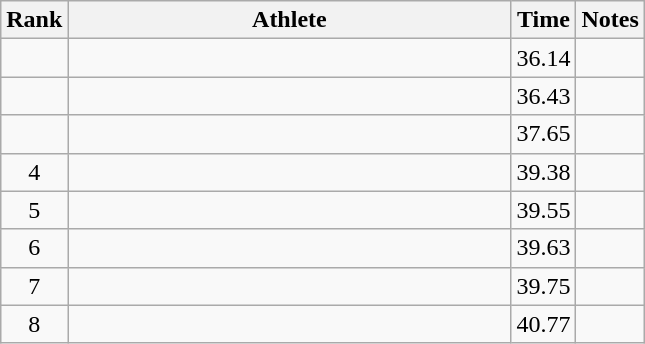<table class="wikitable" style="text-align:center">
<tr>
<th>Rank</th>
<th Style="width:18em">Athlete</th>
<th>Time</th>
<th>Notes</th>
</tr>
<tr>
<td></td>
<td style="text-align:left"></td>
<td>36.14</td>
<td></td>
</tr>
<tr>
<td></td>
<td style="text-align:left"></td>
<td>36.43</td>
<td></td>
</tr>
<tr>
<td></td>
<td style="text-align:left"></td>
<td>37.65</td>
<td></td>
</tr>
<tr>
<td>4</td>
<td style="text-align:left"></td>
<td>39.38</td>
<td></td>
</tr>
<tr>
<td>5</td>
<td style="text-align:left"></td>
<td>39.55</td>
<td></td>
</tr>
<tr>
<td>6</td>
<td style="text-align:left"></td>
<td>39.63</td>
<td></td>
</tr>
<tr>
<td>7</td>
<td style="text-align:left"></td>
<td>39.75</td>
<td></td>
</tr>
<tr>
<td>8</td>
<td style="text-align:left"></td>
<td>40.77</td>
<td></td>
</tr>
</table>
